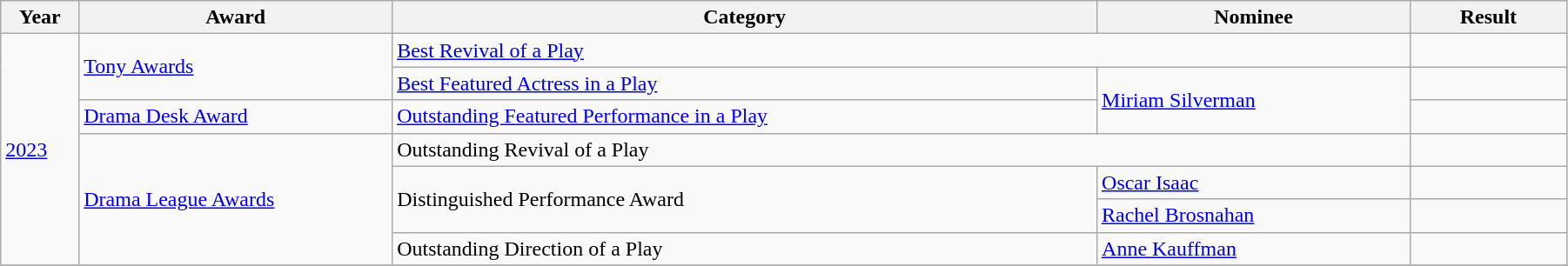<table class="wikitable" style="width:95%;">
<tr>
<th style="width:5%;">Year</th>
<th style="width:20%;">Award</th>
<th style="width:45%;">Category</th>
<th style="width:20%;">Nominee</th>
<th style="width:10%;">Result</th>
</tr>
<tr>
<td rowspan="7"><a href='#'>2023</a></td>
<td rowspan=2><a href='#'>Tony Awards</a></td>
<td colspan=2><a href='#'>Best Revival of a Play</a></td>
<td></td>
</tr>
<tr>
<td><a href='#'>Best Featured Actress in a Play</a></td>
<td rowspan=2><a href='#'>Miriam Silverman</a></td>
<td></td>
</tr>
<tr>
<td rowspan="1"><a href='#'>Drama Desk Award</a></td>
<td><a href='#'>Outstanding Featured Performance in a Play</a></td>
<td></td>
</tr>
<tr>
<td rowspan="4"><a href='#'>Drama League Awards</a></td>
<td colspan="2">Outstanding Revival of a Play</td>
<td></td>
</tr>
<tr>
<td rowspan="2">Distinguished Performance Award</td>
<td><a href='#'>Oscar Isaac</a></td>
<td></td>
</tr>
<tr>
<td><a href='#'>Rachel Brosnahan</a></td>
<td></td>
</tr>
<tr>
<td>Outstanding Direction of a Play</td>
<td><a href='#'>Anne Kauffman</a></td>
<td></td>
</tr>
<tr>
</tr>
</table>
